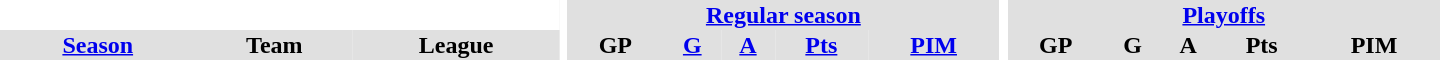<table border="0" cellpadding="1" cellspacing="0" style="text-align:center; width:60em">
<tr bgcolor="#e0e0e0">
<th colspan="3" bgcolor="#ffffff"></th>
<th rowspan="99" bgcolor="#ffffff"></th>
<th colspan="5"><a href='#'>Regular season</a></th>
<th rowspan="99" bgcolor="#ffffff"></th>
<th colspan="5"><a href='#'>Playoffs</a></th>
</tr>
<tr bgcolor="#e0e0e0">
<th><a href='#'>Season</a></th>
<th>Team</th>
<th>League</th>
<th>GP</th>
<th><a href='#'>G</a></th>
<th><a href='#'>A</a></th>
<th><a href='#'>Pts</a></th>
<th><a href='#'>PIM</a></th>
<th>GP</th>
<th>G</th>
<th>A</th>
<th>Pts</th>
<th>PIM</th>
</tr>
</table>
